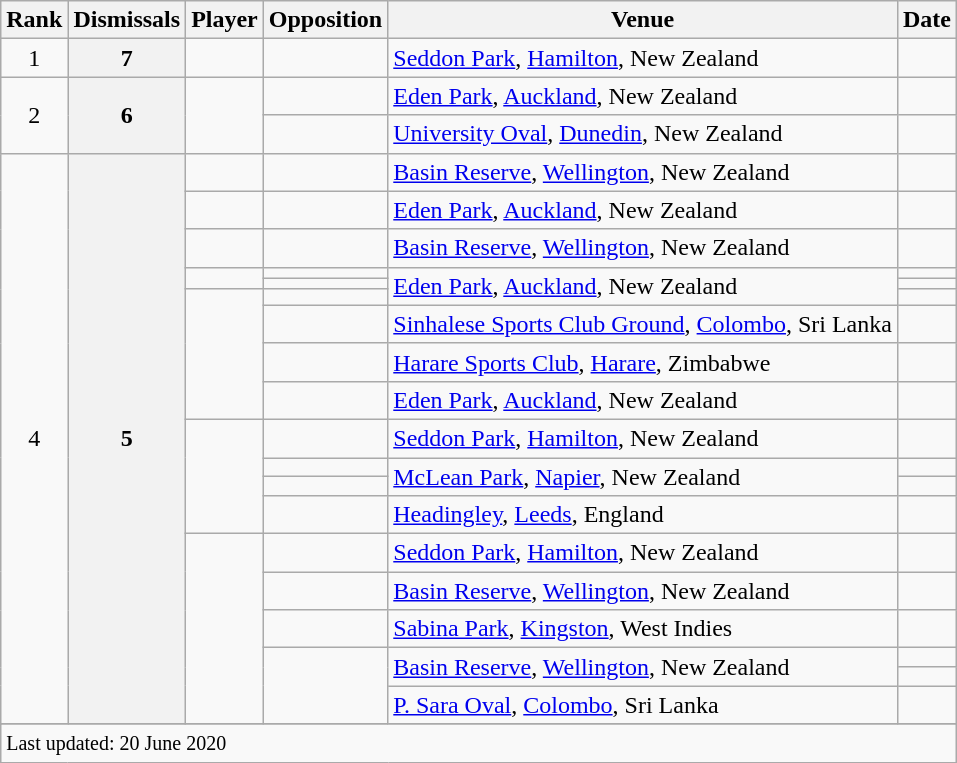<table class="wikitable plainrowheaders sortable">
<tr>
<th scope=col>Rank</th>
<th scope=col>Dismissals</th>
<th scope=col>Player</th>
<th scope=col>Opposition</th>
<th scope=col>Venue</th>
<th scope=col>Date</th>
</tr>
<tr>
<td align=center>1</td>
<th scope=row style=text-align:center;>7</th>
<td></td>
<td></td>
<td><a href='#'>Seddon Park</a>, <a href='#'>Hamilton</a>, New Zealand</td>
<td></td>
</tr>
<tr>
<td align=center rowspan=2>2</td>
<th scope=row style=text-align:center; rowspan=2>6</th>
<td rowspan=2></td>
<td></td>
<td><a href='#'>Eden Park</a>, <a href='#'>Auckland</a>, New Zealand</td>
<td></td>
</tr>
<tr>
<td></td>
<td><a href='#'>University Oval</a>, <a href='#'>Dunedin</a>, New Zealand</td>
<td></td>
</tr>
<tr>
<td align=center rowspan=19>4</td>
<th scope=row style=text-align:center; rowspan=19>5</th>
<td></td>
<td></td>
<td><a href='#'>Basin Reserve</a>, <a href='#'>Wellington</a>, New Zealand</td>
<td></td>
</tr>
<tr>
<td></td>
<td></td>
<td><a href='#'>Eden Park</a>, <a href='#'>Auckland</a>, New Zealand</td>
<td></td>
</tr>
<tr>
<td></td>
<td></td>
<td><a href='#'>Basin Reserve</a>, <a href='#'>Wellington</a>, New Zealand</td>
<td></td>
</tr>
<tr>
<td rowspan=2></td>
<td></td>
<td rowspan=3><a href='#'>Eden Park</a>, <a href='#'>Auckland</a>, New Zealand</td>
<td></td>
</tr>
<tr>
<td></td>
<td></td>
</tr>
<tr>
<td rowspan=4></td>
<td></td>
<td></td>
</tr>
<tr>
<td></td>
<td><a href='#'>Sinhalese Sports Club Ground</a>, <a href='#'>Colombo</a>, Sri Lanka</td>
<td></td>
</tr>
<tr>
<td></td>
<td><a href='#'>Harare Sports Club</a>, <a href='#'>Harare</a>, Zimbabwe</td>
<td></td>
</tr>
<tr>
<td></td>
<td><a href='#'>Eden Park</a>, <a href='#'>Auckland</a>, New Zealand</td>
<td></td>
</tr>
<tr>
<td rowspan=4></td>
<td></td>
<td><a href='#'>Seddon Park</a>, <a href='#'>Hamilton</a>, New Zealand</td>
<td></td>
</tr>
<tr>
<td></td>
<td rowspan=2><a href='#'>McLean Park</a>, <a href='#'>Napier</a>, New Zealand</td>
<td></td>
</tr>
<tr>
<td></td>
<td></td>
</tr>
<tr>
<td></td>
<td><a href='#'>Headingley</a>, <a href='#'>Leeds</a>, England</td>
<td></td>
</tr>
<tr>
<td rowspan=6></td>
<td></td>
<td><a href='#'>Seddon Park</a>, <a href='#'>Hamilton</a>, New Zealand</td>
<td></td>
</tr>
<tr>
<td></td>
<td><a href='#'>Basin Reserve</a>, <a href='#'>Wellington</a>, New Zealand</td>
<td></td>
</tr>
<tr>
<td></td>
<td><a href='#'>Sabina Park</a>, <a href='#'>Kingston</a>, West Indies</td>
<td></td>
</tr>
<tr>
<td rowspan=3></td>
<td rowspan=2><a href='#'>Basin Reserve</a>, <a href='#'>Wellington</a>, New Zealand</td>
<td></td>
</tr>
<tr>
<td></td>
</tr>
<tr>
<td><a href='#'>P. Sara Oval</a>, <a href='#'>Colombo</a>, Sri Lanka</td>
<td></td>
</tr>
<tr>
</tr>
<tr class=sortbottom>
<td colspan=6><small>Last updated: 20 June 2020</small></td>
</tr>
</table>
